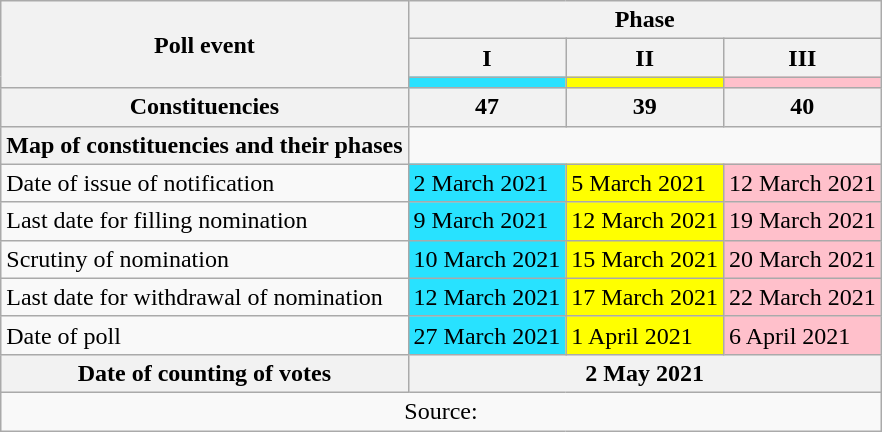<table class="wikitable">
<tr>
<th Rowspan=3>Poll event</th>
<th Colspan=3>Phase</th>
</tr>
<tr>
<th>I</th>
<th>II</th>
<th>III</th>
</tr>
<tr>
<td bgcolor=#28E2FF></td>
<td bgcolor=yellow></td>
<td bgcolor=pink></td>
</tr>
<tr>
<th>Constituencies</th>
<th>47</th>
<th>39</th>
<th>40</th>
</tr>
<tr>
<th>Map of constituencies and their phases</th>
<td colspan ="3"></td>
</tr>
<tr>
<td>Date of issue of notification</td>
<td bgcolor=#28E2FF>2 March 2021</td>
<td bgcolor=yellow>5 March 2021</td>
<td bgcolor=pink>12 March 2021</td>
</tr>
<tr>
<td>Last date for filling nomination</td>
<td bgcolor=#28E2FF>9 March 2021</td>
<td bgcolor=yellow>12 March 2021</td>
<td bgcolor=pink>19 March 2021</td>
</tr>
<tr>
<td>Scrutiny of nomination</td>
<td bgcolor=#28E2FF>10 March 2021</td>
<td bgcolor=yellow>15 March 2021</td>
<td bgcolor=pink>20 March 2021</td>
</tr>
<tr>
<td>Last date for withdrawal of nomination</td>
<td bgcolor=#28E2FF>12 March 2021</td>
<td bgcolor=yellow>17 March 2021</td>
<td bgcolor=pink>22 March 2021</td>
</tr>
<tr>
<td>Date of poll</td>
<td bgcolor=#28E2FF>27 March 2021</td>
<td bgcolor=yellow>1 April 2021</td>
<td bgcolor=pink>6 April 2021</td>
</tr>
<tr>
<th>Date of counting of votes</th>
<th align=center Colspan=3>2 May 2021</th>
</tr>
<tr style="text-align:center">
<td colspan="5">Source: </td>
</tr>
</table>
